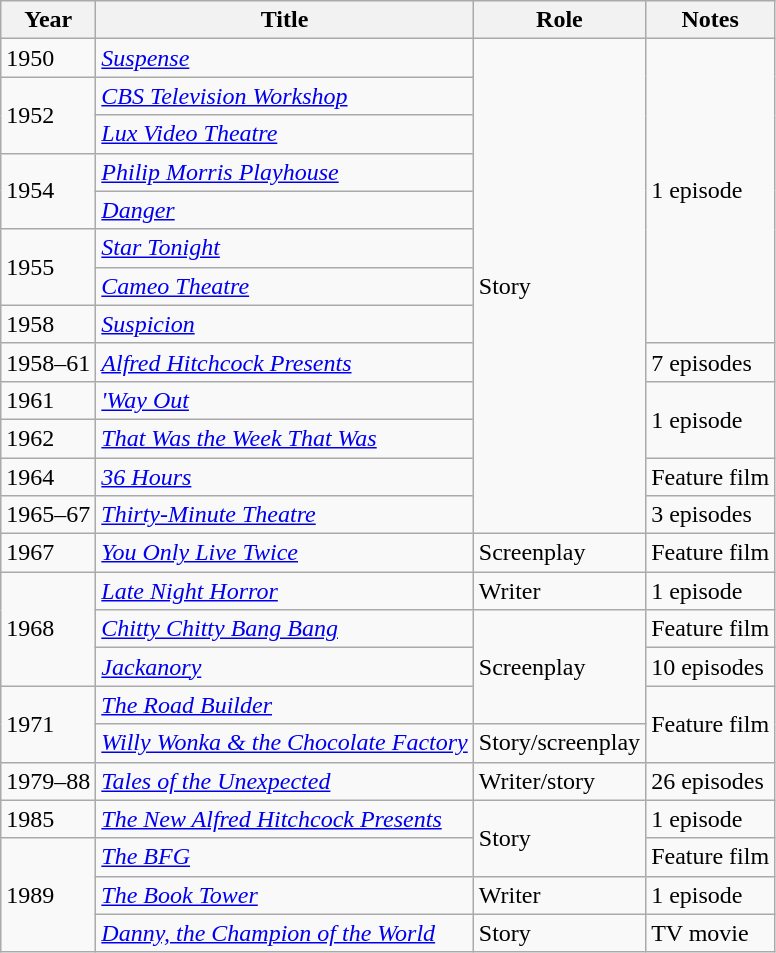<table class="wikitable sortable">
<tr>
<th>Year</th>
<th>Title</th>
<th>Role</th>
<th>Notes</th>
</tr>
<tr>
<td>1950</td>
<td><a href='#'><em>Suspense</em></a></td>
<td rowspan="13">Story</td>
<td rowspan="8">1 episode</td>
</tr>
<tr>
<td rowspan="2">1952</td>
<td><em><a href='#'>CBS Television Workshop</a></em></td>
</tr>
<tr>
<td><em><a href='#'>Lux Video Theatre</a></em></td>
</tr>
<tr>
<td rowspan="2">1954</td>
<td><em><a href='#'>Philip Morris Playhouse</a></em></td>
</tr>
<tr>
<td><a href='#'><em>Danger</em></a></td>
</tr>
<tr>
<td rowspan="2">1955</td>
<td><em><a href='#'>Star Tonight</a></em></td>
</tr>
<tr>
<td><em><a href='#'>Cameo Theatre</a></em></td>
</tr>
<tr>
<td>1958</td>
<td><a href='#'><em>Suspicion</em></a></td>
</tr>
<tr>
<td>1958–61</td>
<td><em><a href='#'>Alfred Hitchcock Presents</a></em></td>
<td>7 episodes</td>
</tr>
<tr>
<td>1961</td>
<td><em><a href='#'>'Way Out</a></em></td>
<td rowspan="2">1 episode</td>
</tr>
<tr>
<td>1962</td>
<td><em><a href='#'>That Was the Week That Was</a></em></td>
</tr>
<tr>
<td>1964</td>
<td><a href='#'><em>36 Hours</em></a></td>
<td>Feature film</td>
</tr>
<tr>
<td>1965–67</td>
<td><em><a href='#'>Thirty-Minute Theatre</a></em></td>
<td>3 episodes</td>
</tr>
<tr>
<td>1967</td>
<td><a href='#'><em>You Only Live Twice</em></a></td>
<td>Screenplay</td>
<td>Feature film</td>
</tr>
<tr>
<td rowspan="3">1968</td>
<td><em><a href='#'>Late Night Horror</a></em></td>
<td>Writer</td>
<td>1 episode</td>
</tr>
<tr>
<td><em><a href='#'>Chitty Chitty Bang Bang</a></em></td>
<td rowspan="3">Screenplay</td>
<td>Feature film</td>
</tr>
<tr>
<td><em><a href='#'>Jackanory</a></em></td>
<td>10 episodes</td>
</tr>
<tr>
<td rowspan="2">1971</td>
<td><em><a href='#'>The Road Builder</a></em></td>
<td rowspan="2">Feature film</td>
</tr>
<tr>
<td><em><a href='#'>Willy Wonka & the Chocolate Factory</a></em></td>
<td>Story/screenplay</td>
</tr>
<tr>
<td>1979–88</td>
<td><a href='#'><em>Tales of the Unexpected</em></a></td>
<td>Writer/story</td>
<td>26 episodes</td>
</tr>
<tr>
<td>1985</td>
<td><em><a href='#'>The New Alfred Hitchcock Presents</a></em></td>
<td rowspan="2">Story</td>
<td>1 episode</td>
</tr>
<tr>
<td rowspan="3">1989</td>
<td><a href='#'><em>The BFG</em></a></td>
<td>Feature film</td>
</tr>
<tr>
<td><em><a href='#'>The Book Tower</a></em></td>
<td>Writer</td>
<td>1 episode</td>
</tr>
<tr>
<td><a href='#'><em>Danny, the Champion of the World</em></a></td>
<td>Story</td>
<td>TV movie</td>
</tr>
</table>
